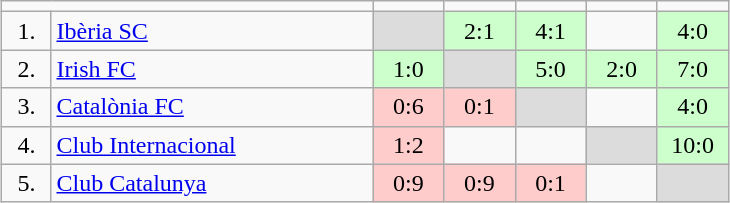<table class=wikitable align=center  style="margin:auto">
<tr>
<td colspan=2 width=240></td>
<td width=40 align=center></td>
<td width=40 align=center></td>
<td width=40 align=center></td>
<td width=40 align=center></td>
<td width=40 align=center></td>
</tr>
<tr align=center>
<td>1.</td>
<td align=left> <a href='#'>Ibèria SC</a></td>
<td bgcolor="#DCDCDC"></td>
<td bgcolor="#ccffcc">2:1</td>
<td bgcolor="#ccffcc">4:1</td>
<td></td>
<td bgcolor="#ccffcc">4:0</td>
</tr>
<tr align=center>
<td>2.</td>
<td align=left> <a href='#'>Irish FC</a></td>
<td bgcolor="#ccffcc">1:0</td>
<td bgcolor="#DCDCDC"></td>
<td bgcolor="#ccffcc">5:0</td>
<td bgcolor="#ccffcc">2:0</td>
<td bgcolor="#ccffcc">7:0</td>
</tr>
<tr align=center>
<td>3.</td>
<td align=left> <a href='#'>Catalònia FC</a></td>
<td bgcolor="#ffcccc">0:6</td>
<td bgcolor="#ffcccc">0:1</td>
<td bgcolor="#DCDCDC"></td>
<td></td>
<td bgcolor="#ccffcc">4:0</td>
</tr>
<tr align=center>
<td>4.</td>
<td align=left> <a href='#'>Club Internacional</a></td>
<td bgcolor="#ffcccc">1:2</td>
<td></td>
<td></td>
<td bgcolor="#DCDCDC"></td>
<td bgcolor="#ccffcc">10:0</td>
</tr>
<tr align=center>
<td>5.</td>
<td align=left> <a href='#'>Club Catalunya</a></td>
<td bgcolor="#ffcccc">0:9</td>
<td bgcolor="#ffcccc">0:9</td>
<td bgcolor="#ffcccc">0:1</td>
<td></td>
<td bgcolor="#DCDCDC"></td>
</tr>
</table>
